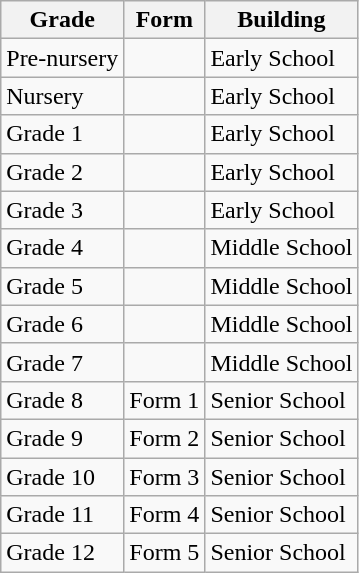<table class="wikitable sortable mw-collapsible">
<tr>
<th>Grade</th>
<th>Form</th>
<th>Building</th>
</tr>
<tr>
<td>Pre-nursery</td>
<td></td>
<td>Early School</td>
</tr>
<tr>
<td>Nursery</td>
<td></td>
<td>Early School</td>
</tr>
<tr>
<td>Grade 1</td>
<td></td>
<td>Early School</td>
</tr>
<tr>
<td>Grade 2</td>
<td></td>
<td>Early School</td>
</tr>
<tr>
<td>Grade 3</td>
<td></td>
<td>Early School</td>
</tr>
<tr>
<td>Grade 4</td>
<td></td>
<td>Middle School</td>
</tr>
<tr>
<td>Grade 5</td>
<td></td>
<td>Middle School</td>
</tr>
<tr>
<td>Grade 6</td>
<td></td>
<td>Middle School</td>
</tr>
<tr>
<td>Grade 7</td>
<td></td>
<td>Middle School</td>
</tr>
<tr>
<td>Grade 8</td>
<td>Form 1</td>
<td>Senior School</td>
</tr>
<tr>
<td>Grade 9</td>
<td>Form 2</td>
<td>Senior School</td>
</tr>
<tr>
<td>Grade 10</td>
<td>Form 3</td>
<td>Senior School</td>
</tr>
<tr>
<td>Grade 11</td>
<td>Form 4</td>
<td>Senior School</td>
</tr>
<tr>
<td>Grade 12</td>
<td>Form 5</td>
<td>Senior School</td>
</tr>
</table>
